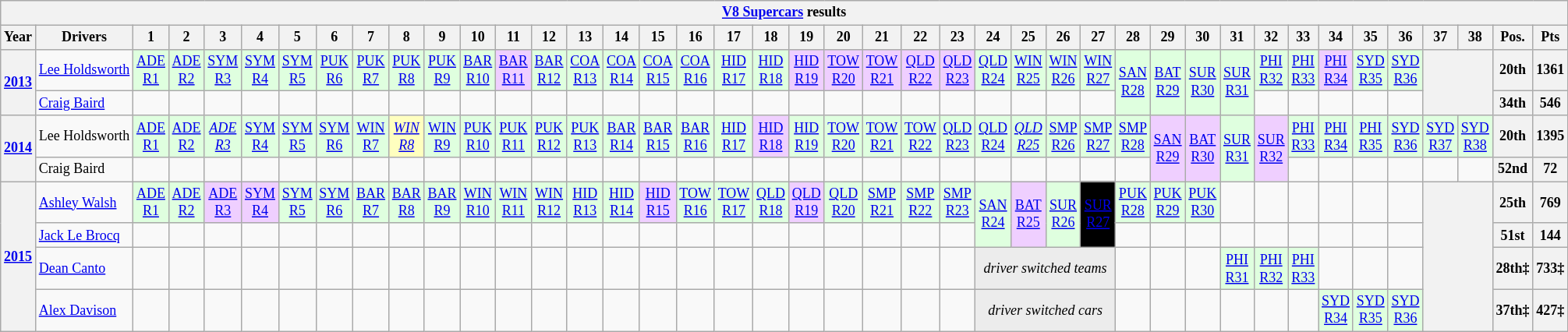<table class="wikitable" style="text-align:center; font-size:75%">
<tr>
<th colspan=42><a href='#'>V8 Supercars</a> results</th>
</tr>
<tr>
<th>Year</th>
<th>Drivers</th>
<th>1</th>
<th>2</th>
<th>3</th>
<th>4</th>
<th>5</th>
<th>6</th>
<th>7</th>
<th>8</th>
<th>9</th>
<th>10</th>
<th>11</th>
<th>12</th>
<th>13</th>
<th>14</th>
<th>15</th>
<th>16</th>
<th>17</th>
<th>18</th>
<th>19</th>
<th>20</th>
<th>21</th>
<th>22</th>
<th>23</th>
<th>24</th>
<th>25</th>
<th>26</th>
<th>27</th>
<th>28</th>
<th>29</th>
<th>30</th>
<th>31</th>
<th>32</th>
<th>33</th>
<th>34</th>
<th>35</th>
<th>36</th>
<th>37</th>
<th>38</th>
<th>Pos.</th>
<th>Pts</th>
</tr>
<tr>
<th rowspan=2><a href='#'>2013</a></th>
<td align=left nowrap> <a href='#'>Lee Holdsworth</a></td>
<td style="background:#DFFFDF;"><a href='#'>ADE<br>R1</a><br></td>
<td style="background:#DFFFDF;"><a href='#'>ADE<br>R2</a><br></td>
<td style="background:#DFFFDF;"><a href='#'>SYM<br>R3</a><br></td>
<td style="background:#DFFFDF;"><a href='#'>SYM<br>R4</a><br></td>
<td style="background:#DFFFDF;"><a href='#'>SYM<br>R5</a><br></td>
<td style="background:#DFFFDF;"><a href='#'>PUK<br>R6</a><br></td>
<td style="background:#DFFFDF;"><a href='#'>PUK<br>R7</a><br></td>
<td style="background:#DFFFDF;"><a href='#'>PUK<br>R8</a><br></td>
<td style="background:#DFFFDF;"><a href='#'>PUK<br>R9</a><br></td>
<td style="background:#DFFFDF;"><a href='#'>BAR<br>R10</a><br></td>
<td style="background:#EFCFFF;"><a href='#'>BAR<br>R11</a><br></td>
<td style="background:#DFFFDF;"><a href='#'>BAR<br>R12</a><br></td>
<td style="background:#DFFFDF;"><a href='#'>COA<br>R13</a><br></td>
<td style="background:#DFFFDF;"><a href='#'>COA<br>R14</a><br></td>
<td style="background:#DFFFDF;"><a href='#'>COA<br>R15</a><br></td>
<td style="background:#DFFFDF;"><a href='#'>COA<br>R16</a><br></td>
<td style="background:#DFFFDF;"><a href='#'>HID<br>R17</a><br></td>
<td style="background:#DFFFDF;"><a href='#'>HID<br>R18</a><br></td>
<td style="background:#EFCFFF;"><a href='#'>HID<br>R19</a><br></td>
<td style="background:#EFCFFF;"><a href='#'>TOW<br>R20</a><br></td>
<td style="background:#EFCFFF;"><a href='#'>TOW<br>R21</a><br></td>
<td style="background:#EFCFFF;"><a href='#'>QLD<br>R22</a><br></td>
<td style="background:#EFCFFF;"><a href='#'>QLD<br>R23</a><br></td>
<td style="background:#DFFFDF;"><a href='#'>QLD<br>R24</a><br></td>
<td style="background:#DFFFDF;"><a href='#'>WIN<br>R25</a><br></td>
<td style="background:#DFFFDF;"><a href='#'>WIN<br>R26</a><br></td>
<td style="background:#DFFFDF;"><a href='#'>WIN<br>R27</a><br></td>
<td rowspan=2 style="background:#DFFFDF;"><a href='#'>SAN<br>R28</a><br></td>
<td rowspan=2 style="background:#DFFFDF;"><a href='#'>BAT<br>R29</a><br></td>
<td rowspan=2 style="background:#DFFFDF;"><a href='#'>SUR<br>R30</a><br></td>
<td rowspan=2 style="background:#DFFFDF;"><a href='#'>SUR<br>R31</a><br></td>
<td style="background:#DFFFDF;"><a href='#'>PHI<br>R32</a><br></td>
<td style="background:#DFFFDF;"><a href='#'>PHI<br>R33</a><br></td>
<td style="background:#EFCFFF;"><a href='#'>PHI<br>R34</a><br></td>
<td style="background:#DFFFDF;"><a href='#'>SYD<br>R35</a><br></td>
<td style="background:#DFFFDF;"><a href='#'>SYD<br>R36</a><br></td>
<th colspan=2 rowspan=2></th>
<th>20th</th>
<th>1361</th>
</tr>
<tr>
<td align=left nowrap> <a href='#'>Craig Baird</a></td>
<td></td>
<td></td>
<td></td>
<td></td>
<td></td>
<td></td>
<td></td>
<td></td>
<td></td>
<td></td>
<td></td>
<td></td>
<td></td>
<td></td>
<td></td>
<td></td>
<td></td>
<td></td>
<td></td>
<td></td>
<td></td>
<td></td>
<td></td>
<td></td>
<td></td>
<td></td>
<td></td>
<td></td>
<td></td>
<td></td>
<td></td>
<td></td>
<th>34th</th>
<th>546</th>
</tr>
<tr>
<th rowspan=2><a href='#'>2014</a></th>
<td align=left nowrap> Lee Holdsworth</td>
<td style="background:#DFFFDF;"><a href='#'>ADE<br>R1</a><br></td>
<td style="background:#DFFFDF;"><a href='#'>ADE<br>R2</a><br></td>
<td style="background:#DFFFDF;"><em><a href='#'>ADE<br>R3</a></em><br></td>
<td style="background:#DFFFDF;"><a href='#'>SYM<br>R4</a><br></td>
<td style="background:#DFFFDF;"><a href='#'>SYM<br>R5</a><br></td>
<td style="background:#DFFFDF;"><a href='#'>SYM<br>R6</a><br></td>
<td style="background:#DFFFDF;"><a href='#'>WIN<br>R7</a><br></td>
<td style="background:#FFFFBF;"><em><a href='#'>WIN<br>R8</a></em><br></td>
<td style="background:#DFFFDF;"><a href='#'>WIN<br>R9</a><br></td>
<td style="background:#DFFFDF;"><a href='#'>PUK<br>R10</a><br></td>
<td style="background:#DFFFDF;"><a href='#'>PUK<br>R11</a><br></td>
<td style="background:#DFFFDF;"><a href='#'>PUK<br>R12</a><br></td>
<td style="background:#DFFFDF;"><a href='#'>PUK<br>R13</a><br></td>
<td style="background:#DFFFDF;"><a href='#'>BAR<br>R14</a><br></td>
<td style="background:#DFFFDF;"><a href='#'>BAR<br>R15</a><br></td>
<td style="background:#DFFFDF;"><a href='#'>BAR<br>R16</a><br></td>
<td style="background:#DFFFDF;"><a href='#'>HID<br>R17</a><br></td>
<td style="background:#EFCFFF;"><a href='#'>HID<br>R18</a><br></td>
<td style="background:#DFFFDF;"><a href='#'>HID<br>R19</a><br></td>
<td style="background:#DFFFDF;"><a href='#'>TOW<br>R20</a><br></td>
<td style="background:#DFFFDF;"><a href='#'>TOW<br>R21</a><br></td>
<td style="background:#DFFFDF;"><a href='#'>TOW<br>R22</a><br></td>
<td style="background:#DFFFDF;"><a href='#'>QLD<br>R23</a><br></td>
<td style="background:#DFFFDF;"><a href='#'>QLD<br>R24</a><br></td>
<td style="background:#DFFFDF;"><em><a href='#'>QLD<br>R25</a></em><br></td>
<td style="background:#DFFFDF;"><a href='#'>SMP<br>R26</a><br></td>
<td style="background:#DFFFDF;"><a href='#'>SMP<br>R27</a><br></td>
<td style="background:#DFFFDF;"><a href='#'>SMP<br>R28</a><br></td>
<td rowspan=2 style="background:#EFCFFF;"><a href='#'>SAN<br>R29</a><br></td>
<td rowspan=2 style="background:#EFCFFF;"><a href='#'>BAT<br>R30</a><br></td>
<td rowspan=2 style="background:#DFFFDF;"><a href='#'>SUR<br>R31</a><br></td>
<td rowspan=2 style="background:#EFCFFF;"><a href='#'>SUR<br>R32</a><br></td>
<td style="background:#DFFFDF;"><a href='#'>PHI<br>R33</a><br></td>
<td style="background:#DFFFDF;"><a href='#'>PHI<br>R34</a><br></td>
<td style="background:#DFFFDF;"><a href='#'>PHI<br>R35</a><br></td>
<td style="background:#DFFFDF;"><a href='#'>SYD<br>R36</a><br></td>
<td style="background:#DFFFDF;"><a href='#'>SYD<br>R37</a><br></td>
<td style="background:#DFFFDF;"><a href='#'>SYD<br>R38</a><br></td>
<th>20th</th>
<th>1395</th>
</tr>
<tr>
<td align=left nowrap> Craig Baird</td>
<td></td>
<td></td>
<td></td>
<td></td>
<td></td>
<td></td>
<td></td>
<td></td>
<td></td>
<td></td>
<td></td>
<td></td>
<td></td>
<td></td>
<td></td>
<td></td>
<td></td>
<td></td>
<td></td>
<td></td>
<td></td>
<td></td>
<td></td>
<td></td>
<td></td>
<td></td>
<td></td>
<td></td>
<td></td>
<td></td>
<td></td>
<td></td>
<td></td>
<td></td>
<th>52nd</th>
<th>72</th>
</tr>
<tr>
<th rowspan=4><a href='#'>2015</a></th>
<td align=left nowrap> <a href='#'>Ashley Walsh</a></td>
<td style=background:#dfffdf><a href='#'>ADE<br>R1</a><br></td>
<td style=background:#dfffdf><a href='#'>ADE<br>R2</a><br></td>
<td style=background:#efcfff><a href='#'>ADE<br>R3</a><br></td>
<td style=background:#efcfff><a href='#'>SYM<br>R4</a><br></td>
<td style=background:#dfffdf><a href='#'>SYM<br>R5</a><br></td>
<td style=background:#dfffdf><a href='#'>SYM<br>R6</a><br></td>
<td style=background:#dfffdf><a href='#'>BAR<br>R7</a><br></td>
<td style=background:#dfffdf><a href='#'>BAR<br>R8</a><br></td>
<td style=background:#dfffdf><a href='#'>BAR<br>R9</a><br></td>
<td style=background:#dfffdf><a href='#'>WIN<br>R10</a><br></td>
<td style=background:#dfffdf><a href='#'>WIN<br>R11</a><br></td>
<td style=background:#dfffdf><a href='#'>WIN<br>R12</a><br></td>
<td style=background:#dfffdf><a href='#'>HID<br>R13</a><br></td>
<td style=background:#dfffdf><a href='#'>HID<br>R14</a><br></td>
<td style=background:#efcfff><a href='#'>HID<br>R15</a><br></td>
<td style=background:#dfffdf><a href='#'>TOW<br>R16</a><br></td>
<td style=background:#dfffdf><a href='#'>TOW<br>R17</a><br></td>
<td style=background:#dfffdf><a href='#'>QLD<br>R18</a><br></td>
<td style=background:#efcfff><a href='#'>QLD<br>R19</a><br></td>
<td style=background:#dfffdf><a href='#'>QLD<br>R20</a><br></td>
<td style=background:#dfffdf><a href='#'>SMP<br>R21</a><br></td>
<td style=background:#dfffdf><a href='#'>SMP<br>R22</a><br></td>
<td style=background:#dfffdf><a href='#'>SMP<br>R23</a><br></td>
<td rowspan=2 style=background:#dfffdf><a href='#'>SAN<br>R24</a><br></td>
<td rowspan=2 style=background:#efcfff><a href='#'>BAT<br>R25</a><br></td>
<td rowspan=2 style=background:#dfffdf><a href='#'>SUR<br>R26</a><br></td>
<td rowspan=2 style="background:#000000; color:white;"><a href='#'><span>SUR<br>R27</span></a><br></td>
<td style=background:#dfffdf><a href='#'>PUK<br>R28</a><br></td>
<td style=background:#dfffdf><a href='#'>PUK<br>R29</a><br></td>
<td style=background:#dfffdf><a href='#'>PUK<br>R30</a><br></td>
<td></td>
<td></td>
<td></td>
<td></td>
<td></td>
<td></td>
<th colspan=2 rowspan=4></th>
<th>25th</th>
<th>769</th>
</tr>
<tr>
<td align=left nowrap> <a href='#'>Jack Le Brocq</a></td>
<td></td>
<td></td>
<td></td>
<td></td>
<td></td>
<td></td>
<td></td>
<td></td>
<td></td>
<td></td>
<td></td>
<td></td>
<td></td>
<td></td>
<td></td>
<td></td>
<td></td>
<td></td>
<td></td>
<td></td>
<td></td>
<td></td>
<td></td>
<td></td>
<td></td>
<td></td>
<td></td>
<td></td>
<td></td>
<td></td>
<td></td>
<td></td>
<th>51st</th>
<th>144</th>
</tr>
<tr>
<td align=left nowrap> <a href='#'>Dean Canto</a></td>
<td></td>
<td></td>
<td></td>
<td></td>
<td></td>
<td></td>
<td></td>
<td></td>
<td></td>
<td></td>
<td></td>
<td></td>
<td></td>
<td></td>
<td></td>
<td></td>
<td></td>
<td></td>
<td></td>
<td></td>
<td></td>
<td></td>
<td></td>
<td colspan=4 style="background:#ececec;"><em>driver switched teams</em></td>
<td></td>
<td></td>
<td></td>
<td style=background:#dfffdf><a href='#'>PHI<br>R31</a><br></td>
<td style=background:#dfffdf><a href='#'>PHI<br>R32</a><br></td>
<td style=background:#dfffdf><a href='#'>PHI<br>R33</a><br></td>
<td></td>
<td></td>
<td></td>
<th>28th‡</th>
<th>733‡</th>
</tr>
<tr>
<td align=left nowrap> <a href='#'>Alex Davison</a></td>
<td></td>
<td></td>
<td></td>
<td></td>
<td></td>
<td></td>
<td></td>
<td></td>
<td></td>
<td></td>
<td></td>
<td></td>
<td></td>
<td></td>
<td></td>
<td></td>
<td></td>
<td></td>
<td></td>
<td></td>
<td></td>
<td></td>
<td></td>
<td colspan=4 style="background:#ececec;"><em>driver switched cars</em></td>
<td></td>
<td></td>
<td></td>
<td></td>
<td></td>
<td></td>
<td style=background:#dfffdf><a href='#'>SYD<br>R34</a><br></td>
<td style=background:#dfffdf><a href='#'>SYD<br>R35</a><br></td>
<td style=background:#dfffdf><a href='#'>SYD<br>R36</a><br></td>
<th>37th‡</th>
<th>427‡</th>
</tr>
</table>
